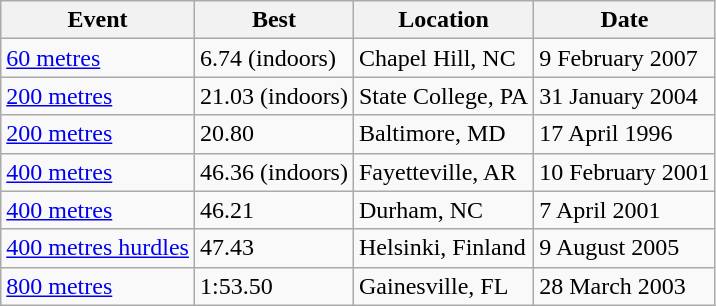<table class="wikitable">
<tr>
<th>Event</th>
<th>Best</th>
<th>Location</th>
<th>Date</th>
</tr>
<tr>
<td><a href='#'>60 metres</a></td>
<td>6.74 (indoors)</td>
<td>Chapel Hill, NC</td>
<td>9 February 2007</td>
</tr>
<tr>
<td><a href='#'>200 metres</a></td>
<td>21.03 (indoors)</td>
<td>State College, PA</td>
<td>31 January 2004</td>
</tr>
<tr>
<td><a href='#'>200 metres</a></td>
<td>20.80</td>
<td>Baltimore, MD</td>
<td>17 April 1996</td>
</tr>
<tr>
<td><a href='#'>400 metres</a></td>
<td>46.36 (indoors)</td>
<td>Fayetteville, AR</td>
<td>10 February 2001</td>
</tr>
<tr>
<td><a href='#'>400 metres</a></td>
<td>46.21</td>
<td>Durham, NC</td>
<td>7 April 2001</td>
</tr>
<tr>
<td><a href='#'>400 metres hurdles</a></td>
<td>47.43</td>
<td>Helsinki, Finland</td>
<td>9 August 2005</td>
</tr>
<tr>
<td><a href='#'>800 metres</a></td>
<td>1:53.50</td>
<td>Gainesville, FL</td>
<td>28 March 2003</td>
</tr>
</table>
